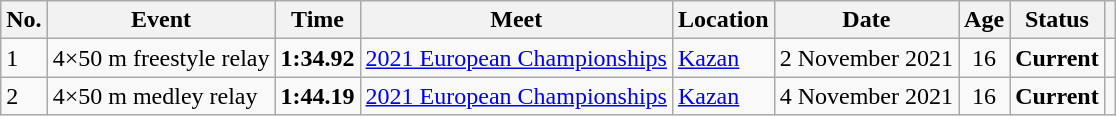<table class="wikitable sortable">
<tr>
<th>No.</th>
<th>Event</th>
<th>Time</th>
<th>Meet</th>
<th>Location</th>
<th>Date</th>
<th>Age</th>
<th>Status</th>
<th></th>
</tr>
<tr>
<td>1</td>
<td>4×50 m freestyle relay</td>
<td style="text-align:center;"><strong>1:34.92</strong></td>
<td><a href='#'>2021 European Championships</a></td>
<td><a href='#'>Kazan</a></td>
<td>2 November 2021</td>
<td style="text-align:center;">16</td>
<td style="text-align:center;"><strong>Current</strong></td>
<td style="text-align:center;"></td>
</tr>
<tr>
<td>2</td>
<td>4×50 m medley relay</td>
<td style="text-align:center;"><strong>1:44.19</strong></td>
<td><a href='#'>2021 European Championships</a></td>
<td><a href='#'>Kazan</a></td>
<td>4 November 2021</td>
<td style="text-align:center;">16</td>
<td style="text-align:center;"><strong>Current</strong></td>
<td style="text-align:center;"></td>
</tr>
</table>
